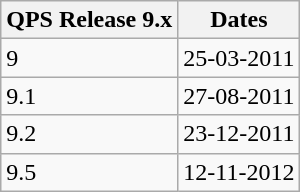<table class="wikitable">
<tr>
<th>QPS Release 9.x</th>
<th>Dates</th>
</tr>
<tr>
<td>9</td>
<td>25-03-2011</td>
</tr>
<tr>
<td>9.1</td>
<td>27-08-2011</td>
</tr>
<tr>
<td>9.2</td>
<td>23-12-2011</td>
</tr>
<tr>
<td>9.5</td>
<td>12-11-2012</td>
</tr>
</table>
